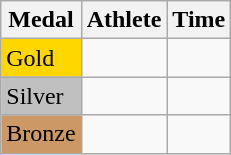<table class="wikitable">
<tr>
<th>Medal</th>
<th>Athlete</th>
<th>Time</th>
</tr>
<tr>
<td bgcolor="gold">Gold</td>
<td></td>
<td></td>
</tr>
<tr>
<td bgcolor="silver">Silver</td>
<td></td>
<td></td>
</tr>
<tr>
<td bgcolor="CC9966">Bronze</td>
<td></td>
<td></td>
</tr>
</table>
